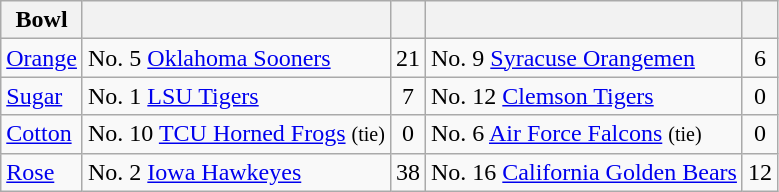<table class="wikitable">
<tr>
<th>Bowl</th>
<th></th>
<th></th>
<th></th>
<th></th>
</tr>
<tr>
<td><a href='#'>Orange</a> </td>
<td>No. 5 <a href='#'>Oklahoma Sooners</a></td>
<td>21</td>
<td>No. 9 <a href='#'>Syracuse Orangemen</a></td>
<td align=center>6</td>
</tr>
<tr>
<td><a href='#'>Sugar</a> </td>
<td>No. 1 <a href='#'>LSU Tigers</a></td>
<td align=center>7</td>
<td>No. 12 <a href='#'>Clemson Tigers</a></td>
<td align=center>0</td>
</tr>
<tr>
<td><a href='#'>Cotton</a> </td>
<td>No. 10 <a href='#'>TCU Horned Frogs</a> <small>(tie)</small></td>
<td align=center>0</td>
<td>No. 6 <a href='#'>Air Force Falcons</a> <small>(tie)</small></td>
<td align=center>0</td>
</tr>
<tr>
<td><a href='#'>Rose</a>  </td>
<td>No. 2 <a href='#'>Iowa Hawkeyes</a></td>
<td>38</td>
<td>No. 16 <a href='#'>California Golden Bears</a></td>
<td>12</td>
</tr>
</table>
